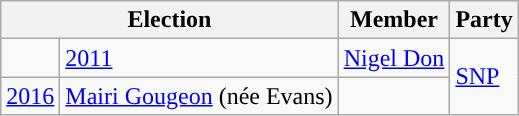<table class="wikitable">
<tr>
<th colspan="2">Election</th>
<th>Member</th>
<th>Party</th>
</tr>
<tr>
<td style="background-color: "></td>
<td><a href='#'>2011</a></td>
<td><a href='#'>Nigel Don</a></td>
<td rowspan="2"><a href='#'>SNP</a></td>
</tr>
<tr>
<td><a href='#'>2016</a></td>
<td><a href='#'>Mairi Gougeon</a> (née Evans)</td>
</tr>
</table>
